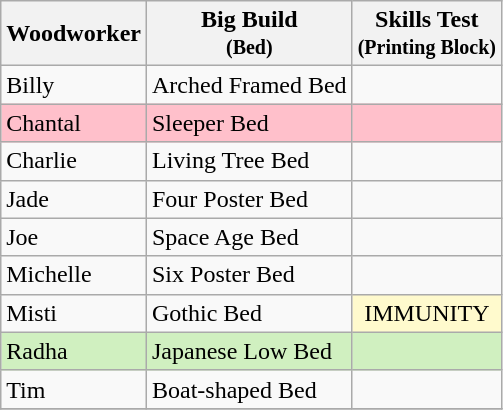<table class="wikitable" style="text-align:center;">
<tr>
<th>Woodworker</th>
<th>Big Build<br><small>(Bed)</small></th>
<th>Skills Test<br><small>(Printing Block)</small></th>
</tr>
<tr>
<td align="left">Billy</td>
<td align="left">Arched Framed Bed</td>
<td></td>
</tr>
<tr style="background:Pink;">
<td align="left">Chantal</td>
<td align="left">Sleeper Bed</td>
<td></td>
</tr>
<tr>
<td align="left">Charlie</td>
<td align="left">Living Tree Bed</td>
<td></td>
</tr>
<tr>
<td align="left">Jade</td>
<td align="left">Four Poster Bed</td>
<td></td>
</tr>
<tr>
<td align="left">Joe</td>
<td align="left">Space Age Bed</td>
<td></td>
</tr>
<tr>
<td align="left">Michelle</td>
<td align="left">Six Poster Bed</td>
<td></td>
</tr>
<tr>
<td align="left">Misti</td>
<td align="left">Gothic Bed</td>
<td colspan="1" style="background:lemonchiffon;">IMMUNITY</td>
</tr>
<tr style="background:#d0f0c0;">
<td align="left">Radha</td>
<td align="left">Japanese Low Bed</td>
<td></td>
</tr>
<tr>
<td align="left">Tim</td>
<td align="left">Boat-shaped Bed</td>
<td></td>
</tr>
<tr>
</tr>
</table>
